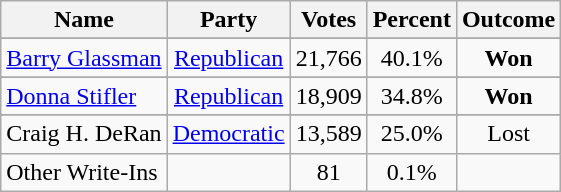<table class=wikitable style="text-align:center">
<tr>
<th>Name</th>
<th>Party</th>
<th>Votes</th>
<th>Percent</th>
<th>Outcome</th>
</tr>
<tr>
</tr>
<tr>
<td align=left><a href='#'>Barry Glassman</a></td>
<td><a href='#'>Republican</a></td>
<td>21,766</td>
<td>40.1%</td>
<td><strong>Won</strong></td>
</tr>
<tr>
</tr>
<tr>
<td align=left><a href='#'>Donna Stifler</a></td>
<td><a href='#'>Republican</a></td>
<td>18,909</td>
<td>34.8%</td>
<td><strong>Won</strong></td>
</tr>
<tr>
</tr>
<tr>
<td align=left>Craig H. DeRan</td>
<td><a href='#'>Democratic</a></td>
<td>13,589</td>
<td>25.0%</td>
<td>Lost</td>
</tr>
<tr>
<td align=left>Other Write-Ins</td>
<td></td>
<td>81</td>
<td>0.1%</td>
<td></td>
</tr>
</table>
